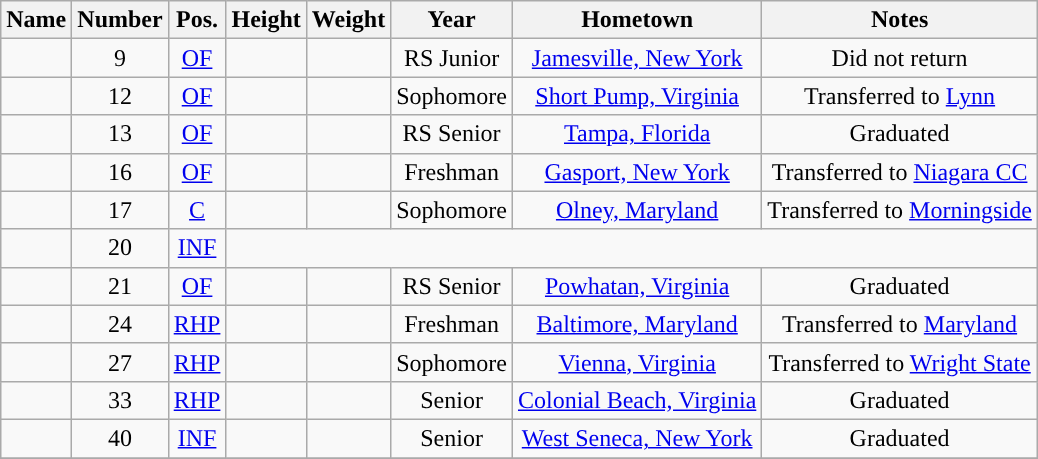<table class="wikitable sortable sortable" style="text-align: center">
<tr align=center>
<th>Name</th>
<th>Number</th>
<th>Pos.</th>
<th>Height</th>
<th>Weight</th>
<th>Year</th>
<th>Hometown</th>
<th>Notes</th>
</tr>
<tr>
<td></td>
<td>9</td>
<td><a href='#'>OF</a></td>
<td></td>
<td></td>
<td>RS Junior</td>
<td><a href='#'>Jamesville, New York</a></td>
<td>Did not return</td>
</tr>
<tr>
<td></td>
<td>12</td>
<td><a href='#'>OF</a></td>
<td></td>
<td></td>
<td>Sophomore</td>
<td><a href='#'>Short Pump, Virginia</a></td>
<td>Transferred to <a href='#'>Lynn</a></td>
</tr>
<tr>
<td></td>
<td>13</td>
<td><a href='#'>OF</a></td>
<td></td>
<td></td>
<td>RS Senior</td>
<td><a href='#'>Tampa, Florida</a></td>
<td>Graduated</td>
</tr>
<tr>
<td></td>
<td>16</td>
<td><a href='#'>OF</a></td>
<td></td>
<td></td>
<td>Freshman</td>
<td><a href='#'>Gasport, New York</a></td>
<td>Transferred to <a href='#'>Niagara CC</a></td>
</tr>
<tr>
<td></td>
<td>17</td>
<td><a href='#'>C</a></td>
<td></td>
<td></td>
<td>Sophomore</td>
<td><a href='#'>Olney, Maryland</a></td>
<td>Transferred to <a href='#'>Morningside</a></td>
</tr>
<tr>
<td></td>
<td>20</td>
<td><a href='#'>INF</a></td>
</tr>
<tr>
<td></td>
<td>21</td>
<td><a href='#'>OF</a></td>
<td></td>
<td></td>
<td>RS Senior</td>
<td><a href='#'>Powhatan, Virginia</a></td>
<td>Graduated</td>
</tr>
<tr>
<td></td>
<td>24</td>
<td><a href='#'>RHP</a></td>
<td></td>
<td></td>
<td>Freshman</td>
<td><a href='#'>Baltimore, Maryland</a></td>
<td>Transferred to <a href='#'>Maryland</a></td>
</tr>
<tr>
<td></td>
<td>27</td>
<td><a href='#'>RHP</a></td>
<td></td>
<td></td>
<td>Sophomore</td>
<td><a href='#'>Vienna, Virginia</a></td>
<td>Transferred to <a href='#'>Wright State</a></td>
</tr>
<tr>
<td></td>
<td>33</td>
<td><a href='#'>RHP</a></td>
<td></td>
<td></td>
<td>Senior</td>
<td><a href='#'>Colonial Beach, Virginia</a></td>
<td>Graduated</td>
</tr>
<tr>
<td></td>
<td>40</td>
<td><a href='#'>INF</a></td>
<td></td>
<td></td>
<td>Senior</td>
<td><a href='#'>West Seneca, New York</a></td>
<td>Graduated</td>
</tr>
<tr>
</tr>
</table>
